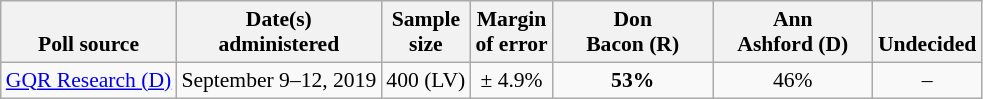<table class="wikitable" style="font-size:90%;text-align:center;">
<tr valign=bottom>
<th>Poll source</th>
<th>Date(s)<br>administered</th>
<th>Sample<br>size</th>
<th>Margin<br>of error</th>
<th style="width:100px;">Don<br>Bacon (R)</th>
<th style="width:100px;">Ann<br>Ashford (D)</th>
<th>Undecided</th>
</tr>
<tr>
<td style="text-align:left;"><a href='#'>GQR Research (D)</a></td>
<td>September 9–12, 2019</td>
<td>400 (LV)</td>
<td>± 4.9%</td>
<td><strong>53%</strong></td>
<td>46%</td>
<td>–</td>
</tr>
</table>
